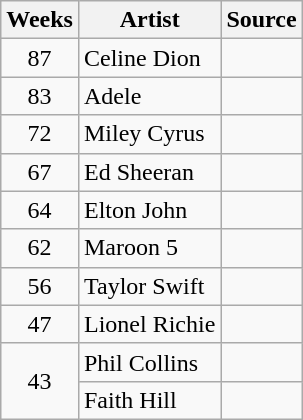<table class="wikitable">
<tr>
<th>Weeks</th>
<th>Artist</th>
<th>Source</th>
</tr>
<tr>
<td align="center">87</td>
<td>Celine Dion</td>
<td></td>
</tr>
<tr>
<td align="center">83</td>
<td>Adele</td>
<td></td>
</tr>
<tr>
<td align="center">72</td>
<td>Miley Cyrus</td>
<td></td>
</tr>
<tr>
<td align="center">67</td>
<td>Ed Sheeran</td>
<td></td>
</tr>
<tr>
<td align="center">64</td>
<td>Elton John</td>
<td></td>
</tr>
<tr>
<td align="center">62</td>
<td>Maroon 5</td>
<td></td>
</tr>
<tr>
<td align="center">56</td>
<td>Taylor Swift</td>
<td></td>
</tr>
<tr>
<td align="center">47</td>
<td>Lionel Richie</td>
<td></td>
</tr>
<tr>
<td rowspan="2" align="center">43</td>
<td>Phil Collins</td>
<td></td>
</tr>
<tr>
<td>Faith Hill</td>
<td></td>
</tr>
</table>
